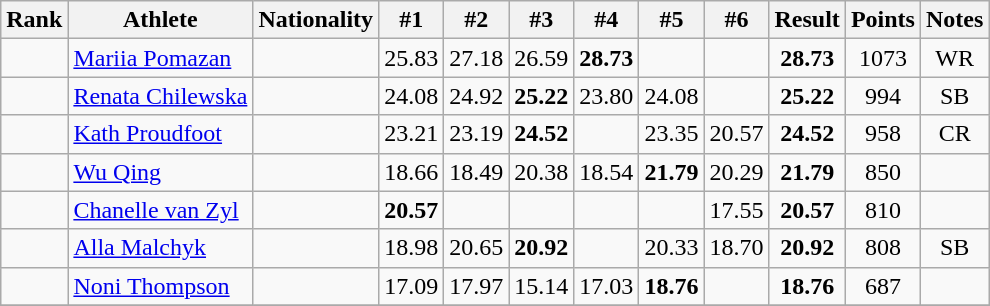<table class="wikitable sortable" style="text-align:center">
<tr>
<th>Rank</th>
<th>Athlete</th>
<th>Nationality</th>
<th>#1</th>
<th>#2</th>
<th>#3</th>
<th>#4</th>
<th>#5</th>
<th>#6</th>
<th>Result</th>
<th>Points</th>
<th>Notes</th>
</tr>
<tr>
<td></td>
<td align=left><a href='#'>Mariia Pomazan</a></td>
<td align=left></td>
<td>25.83</td>
<td>27.18</td>
<td>26.59</td>
<td><strong>28.73</strong></td>
<td></td>
<td></td>
<td><strong>28.73</strong></td>
<td>1073</td>
<td>WR</td>
</tr>
<tr>
<td></td>
<td align=left><a href='#'>Renata Chilewska</a></td>
<td align=left></td>
<td>24.08</td>
<td>24.92</td>
<td><strong>25.22</strong></td>
<td>23.80</td>
<td>24.08</td>
<td></td>
<td><strong>25.22</strong></td>
<td>994</td>
<td>SB</td>
</tr>
<tr>
<td></td>
<td align=left><a href='#'>Kath Proudfoot</a></td>
<td align=left></td>
<td>23.21</td>
<td>23.19</td>
<td><strong>24.52</strong></td>
<td></td>
<td>23.35</td>
<td>20.57</td>
<td><strong>24.52</strong></td>
<td>958</td>
<td>CR</td>
</tr>
<tr>
<td></td>
<td align=left><a href='#'>Wu Qing</a></td>
<td align=left></td>
<td>18.66</td>
<td>18.49</td>
<td>20.38</td>
<td>18.54</td>
<td><strong>21.79</strong></td>
<td>20.29</td>
<td><strong>21.79</strong></td>
<td>850</td>
<td></td>
</tr>
<tr>
<td></td>
<td align=left><a href='#'>Chanelle van Zyl</a></td>
<td align=left></td>
<td><strong>20.57</strong></td>
<td></td>
<td></td>
<td></td>
<td></td>
<td>17.55</td>
<td><strong>20.57</strong></td>
<td>810</td>
<td></td>
</tr>
<tr>
<td></td>
<td align=left><a href='#'>Alla Malchyk</a></td>
<td align=left></td>
<td>18.98</td>
<td>20.65</td>
<td><strong>20.92</strong></td>
<td></td>
<td>20.33</td>
<td>18.70</td>
<td><strong>20.92</strong></td>
<td>808</td>
<td>SB</td>
</tr>
<tr>
<td></td>
<td align=left><a href='#'>Noni Thompson</a></td>
<td align=left></td>
<td>17.09</td>
<td>17.97</td>
<td>15.14</td>
<td>17.03</td>
<td><strong>18.76</strong></td>
<td></td>
<td><strong>18.76</strong></td>
<td>687</td>
<td></td>
</tr>
<tr>
</tr>
</table>
